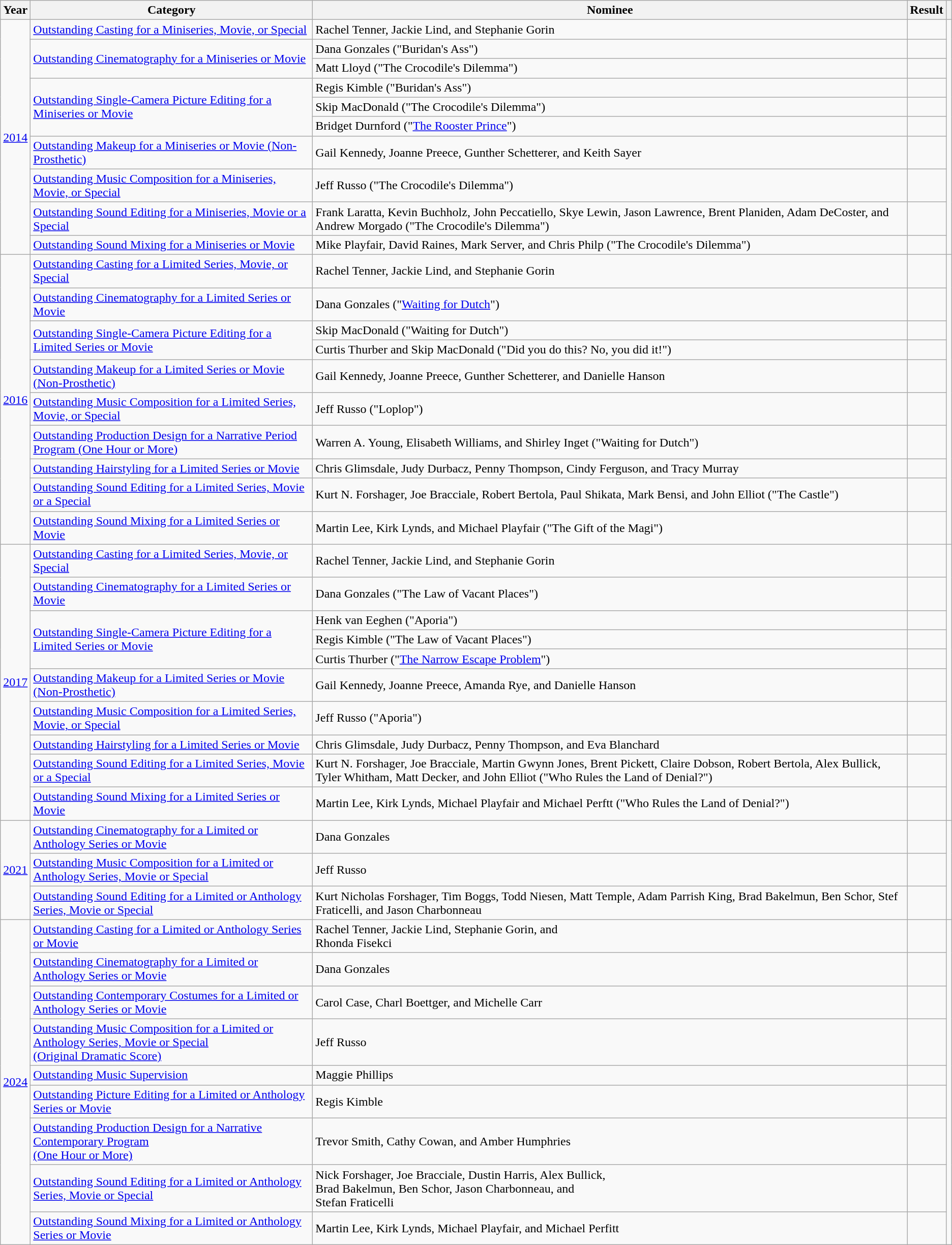<table class="wikitable sortable">
<tr>
<th scope="col">Year</th>
<th scope="col">Category</th>
<th scope="col">Nominee</th>
<th scope="col">Result</th>
<th scope="col" class="unsortable"></th>
</tr>
<tr>
<td rowspan="10"><a href='#'>2014</a></td>
<td scope="row"><a href='#'>Outstanding Casting for a Miniseries, Movie, or Special</a></td>
<td>Rachel Tenner, Jackie Lind, and Stephanie Gorin</td>
<td></td>
<td rowspan="10" style="text-align: center;"></td>
</tr>
<tr>
<td scope="row" rowspan="2"><a href='#'>Outstanding Cinematography for a Miniseries or Movie</a></td>
<td>Dana Gonzales ("Buridan's Ass")</td>
<td></td>
</tr>
<tr>
<td>Matt Lloyd ("The Crocodile's Dilemma")</td>
<td></td>
</tr>
<tr>
<td scope="row" rowspan="3"><a href='#'>Outstanding Single-Camera Picture Editing for a Miniseries or Movie</a></td>
<td>Regis Kimble ("Buridan's Ass")</td>
<td></td>
</tr>
<tr>
<td>Skip MacDonald ("The Crocodile's Dilemma")</td>
<td></td>
</tr>
<tr>
<td>Bridget Durnford ("<a href='#'>The Rooster Prince</a>")</td>
<td></td>
</tr>
<tr>
<td scope="row"><a href='#'>Outstanding Makeup for a Miniseries or Movie (Non-Prosthetic)</a></td>
<td>Gail Kennedy, Joanne Preece, Gunther Schetterer, and Keith Sayer</td>
<td></td>
</tr>
<tr>
<td scope="row"><a href='#'>Outstanding Music Composition for a Miniseries, Movie, or Special</a></td>
<td>Jeff Russo ("The Crocodile's Dilemma")</td>
<td></td>
</tr>
<tr>
<td scope="row"><a href='#'>Outstanding Sound Editing for a Miniseries, Movie or a Special</a></td>
<td>Frank Laratta, Kevin Buchholz, John Peccatiello, Skye Lewin, Jason Lawrence, Brent Planiden, Adam DeCoster, and Andrew Morgado ("The Crocodile's Dilemma")</td>
<td></td>
</tr>
<tr>
<td scope="row"><a href='#'>Outstanding Sound Mixing for a Miniseries or Movie</a></td>
<td>Mike Playfair, David Raines, Mark Server, and Chris Philp ("The Crocodile's Dilemma")</td>
<td></td>
</tr>
<tr>
<td rowspan="10"><a href='#'>2016</a></td>
<td scope="row"><a href='#'>Outstanding Casting for a Limited Series, Movie, or Special</a></td>
<td>Rachel Tenner, Jackie Lind, and Stephanie Gorin</td>
<td></td>
<td rowspan="10" style="text-align: center;"></td>
</tr>
<tr>
<td scope="row"><a href='#'>Outstanding Cinematography for a Limited Series or Movie</a></td>
<td>Dana Gonzales ("<a href='#'>Waiting for Dutch</a>")</td>
<td></td>
</tr>
<tr>
<td scope="row" rowspan="2"><a href='#'>Outstanding Single-Camera Picture Editing for a Limited Series or Movie</a></td>
<td>Skip MacDonald ("Waiting for Dutch")</td>
<td></td>
</tr>
<tr>
<td>Curtis Thurber and Skip MacDonald ("Did you do this? No, you did it!")</td>
<td></td>
</tr>
<tr>
<td scope="row"><a href='#'>Outstanding Makeup for a Limited Series or Movie (Non-Prosthetic)</a></td>
<td>Gail Kennedy, Joanne Preece, Gunther Schetterer, and Danielle Hanson</td>
<td></td>
</tr>
<tr>
<td scope="row"><a href='#'>Outstanding Music Composition for a Limited Series, Movie, or Special</a></td>
<td>Jeff Russo ("Loplop")</td>
<td></td>
</tr>
<tr>
<td scope="row"><a href='#'>Outstanding Production Design for a Narrative Period Program (One Hour or More)</a></td>
<td>Warren A. Young, Elisabeth Williams, and Shirley Inget ("Waiting for Dutch")</td>
<td></td>
</tr>
<tr>
<td scope="row"><a href='#'>Outstanding Hairstyling for a Limited Series or Movie</a></td>
<td>Chris Glimsdale, Judy Durbacz, Penny Thompson, Cindy Ferguson, and Tracy Murray</td>
<td></td>
</tr>
<tr>
<td scope="row"><a href='#'>Outstanding Sound Editing for a Limited Series, Movie or a Special</a></td>
<td>Kurt N. Forshager, Joe Bracciale, Robert Bertola, Paul Shikata, Mark Bensi, and John Elliot ("The Castle")</td>
<td></td>
</tr>
<tr>
<td scope="row"><a href='#'>Outstanding Sound Mixing for a Limited Series or Movie</a></td>
<td>Martin Lee, Kirk Lynds, and Michael Playfair ("The Gift of the Magi")</td>
<td></td>
</tr>
<tr>
<td rowspan="10"><a href='#'>2017</a></td>
<td scope="row"><a href='#'>Outstanding Casting for a Limited Series, Movie, or Special</a></td>
<td>Rachel Tenner, Jackie Lind, and Stephanie Gorin</td>
<td></td>
<td rowspan="10" style="text-align: center;"></td>
</tr>
<tr>
<td scope="row"><a href='#'>Outstanding Cinematography for a Limited Series or Movie</a></td>
<td>Dana Gonzales ("The Law of Vacant Places")</td>
<td></td>
</tr>
<tr>
<td scope="row" rowspan="3"><a href='#'>Outstanding Single-Camera Picture Editing for a Limited Series or Movie</a></td>
<td>Henk van Eeghen ("Aporia")</td>
<td></td>
</tr>
<tr>
<td>Regis Kimble ("The Law of Vacant Places")</td>
<td></td>
</tr>
<tr>
<td>Curtis Thurber ("<a href='#'>The Narrow Escape Problem</a>")</td>
<td></td>
</tr>
<tr>
<td scope="row"><a href='#'>Outstanding Makeup for a Limited Series or Movie (Non-Prosthetic)</a></td>
<td>Gail Kennedy, Joanne Preece, Amanda Rye, and Danielle Hanson</td>
<td></td>
</tr>
<tr>
<td scope="row"><a href='#'>Outstanding Music Composition for a Limited Series, Movie, or Special</a></td>
<td>Jeff Russo ("Aporia")</td>
<td></td>
</tr>
<tr>
<td scope="row"><a href='#'>Outstanding Hairstyling for a Limited Series or Movie</a></td>
<td>Chris Glimsdale, Judy Durbacz, Penny Thompson, and Eva Blanchard</td>
<td></td>
</tr>
<tr>
<td scope="row"><a href='#'>Outstanding Sound Editing for a Limited Series, Movie or a Special</a></td>
<td>Kurt N. Forshager, Joe Bracciale, Martin Gwynn Jones, Brent Pickett, Claire Dobson, Robert Bertola, Alex Bullick, Tyler Whitham, Matt Decker, and John Elliot ("Who Rules the Land of Denial?")</td>
<td></td>
</tr>
<tr>
<td scope="row"><a href='#'>Outstanding Sound Mixing for a Limited Series or Movie</a></td>
<td>Martin Lee, Kirk Lynds, Michael Playfair and Michael Perftt ("Who Rules the Land of Denial?")</td>
<td></td>
</tr>
<tr>
<td rowspan="3"><a href='#'>2021</a></td>
<td scope="row"><a href='#'>Outstanding Cinematography for a Limited or Anthology Series or Movie</a></td>
<td>Dana Gonzales </td>
<td></td>
<td rowspan="3" style="text-align: center;"></td>
</tr>
<tr>
<td scope="row"><a href='#'>Outstanding Music Composition for a Limited or Anthology Series, Movie or Special</a></td>
<td>Jeff Russo </td>
<td></td>
</tr>
<tr>
<td scope="row"><a href='#'>Outstanding Sound Editing for a Limited or Anthology Series, Movie or Special</a></td>
<td>Kurt Nicholas Forshager, Tim Boggs, Todd Niesen, Matt Temple, Adam Parrish King, Brad Bakelmun, Ben Schor, Stef Fraticelli, and Jason Charbonneau </td>
<td></td>
</tr>
<tr>
<td rowspan="9"><a href='#'>2024</a></td>
<td scope="row"><a href='#'>Outstanding Casting for a Limited or Anthology Series or Movie</a></td>
<td>Rachel Tenner, Jackie Lind, Stephanie Gorin, and <br> Rhonda Fisekci</td>
<td></td>
<td rowspan="9" style="text-align: center;"></td>
</tr>
<tr>
<td scope="row"><a href='#'>Outstanding Cinematography for a Limited or Anthology Series or Movie</a></td>
<td>Dana Gonzales </td>
<td></td>
</tr>
<tr>
<td scope="row"><a href='#'>Outstanding Contemporary Costumes for a Limited or Anthology Series or Movie</a></td>
<td>Carol Case, Charl Boettger, and Michelle Carr </td>
<td></td>
</tr>
<tr>
<td scope="row"><a href='#'>Outstanding Music Composition for a Limited or Anthology Series, Movie or Special <br> (Original Dramatic Score)</a></td>
<td>Jeff Russo </td>
<td></td>
</tr>
<tr>
<td scope="row"><a href='#'>Outstanding Music Supervision</a></td>
<td>Maggie Phillips </td>
<td></td>
</tr>
<tr>
<td scope="row"><a href='#'>Outstanding Picture Editing for a Limited or Anthology Series or Movie</a></td>
<td>Regis Kimble </td>
<td></td>
</tr>
<tr>
<td scope="row"><a href='#'>Outstanding Production Design for a Narrative Contemporary Program <br> (One Hour or More)</a></td>
<td>Trevor Smith, Cathy Cowan, and Amber Humphries <br> </td>
<td></td>
</tr>
<tr>
<td scope="row"><a href='#'>Outstanding Sound Editing for a Limited or Anthology Series, Movie or Special</a></td>
<td>Nick Forshager, Joe Bracciale, Dustin Harris, Alex Bullick, <br> Brad Bakelmun, Ben Schor, Jason Charbonneau, and <br> Stefan Fraticelli </td>
<td></td>
</tr>
<tr>
<td scope="row"><a href='#'>Outstanding Sound Mixing for a Limited or Anthology Series or Movie</a></td>
<td>Martin Lee, Kirk Lynds, Michael Playfair, and Michael Perfitt <br> </td>
<td></td>
</tr>
</table>
